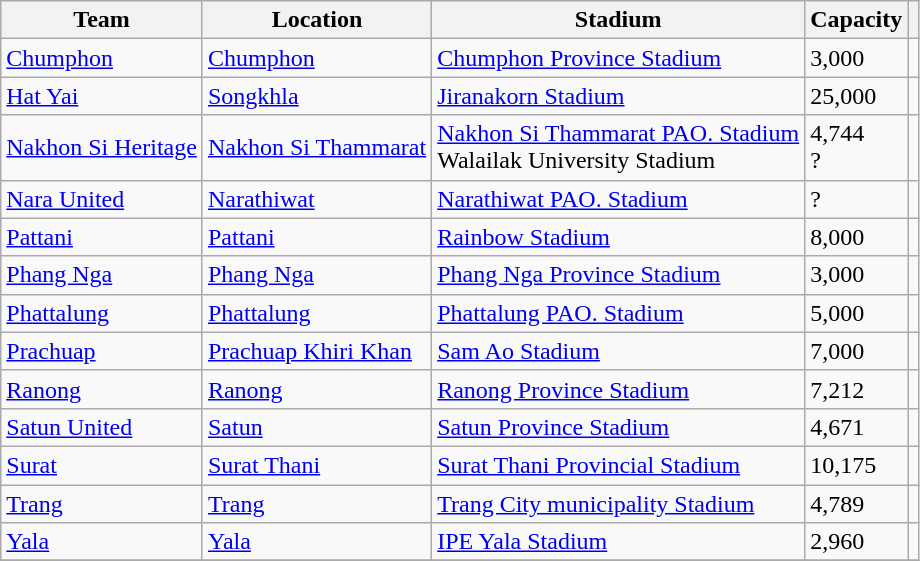<table class="wikitable sortable">
<tr>
<th>Team</th>
<th>Location</th>
<th>Stadium</th>
<th>Capacity</th>
<th class="unsortable"></th>
</tr>
<tr>
<td><a href='#'>Chumphon</a></td>
<td><a href='#'>Chumphon</a></td>
<td><a href='#'>Chumphon Province Stadium</a></td>
<td>3,000</td>
<td></td>
</tr>
<tr>
<td><a href='#'>Hat Yai</a></td>
<td><a href='#'>Songkhla</a></td>
<td><a href='#'>Jiranakorn Stadium</a></td>
<td>25,000</td>
<td></td>
</tr>
<tr>
<td><a href='#'>Nakhon Si Heritage</a></td>
<td><a href='#'>Nakhon Si Thammarat</a></td>
<td><a href='#'>Nakhon Si Thammarat PAO. Stadium</a><br>Walailak University Stadium</td>
<td>4,744<br>?</td>
<td></td>
</tr>
<tr>
<td><a href='#'>Nara United</a></td>
<td><a href='#'>Narathiwat</a></td>
<td><a href='#'>Narathiwat PAO. Stadium</a></td>
<td>?</td>
<td></td>
</tr>
<tr>
<td><a href='#'>Pattani</a></td>
<td><a href='#'>Pattani</a></td>
<td><a href='#'>Rainbow Stadium</a></td>
<td>8,000</td>
<td></td>
</tr>
<tr>
<td><a href='#'>Phang Nga</a></td>
<td><a href='#'>Phang Nga</a></td>
<td><a href='#'>Phang Nga Province Stadium</a></td>
<td>3,000</td>
<td></td>
</tr>
<tr>
<td><a href='#'>Phattalung</a></td>
<td><a href='#'>Phattalung</a></td>
<td><a href='#'>Phattalung PAO. Stadium</a></td>
<td>5,000</td>
<td></td>
</tr>
<tr>
<td><a href='#'>Prachuap</a></td>
<td><a href='#'>Prachuap Khiri Khan</a></td>
<td><a href='#'>Sam Ao Stadium</a></td>
<td>7,000</td>
<td></td>
</tr>
<tr>
<td><a href='#'>Ranong</a></td>
<td><a href='#'>Ranong</a></td>
<td><a href='#'>Ranong Province Stadium</a></td>
<td>7,212</td>
<td></td>
</tr>
<tr>
<td><a href='#'>Satun United</a></td>
<td><a href='#'>Satun</a></td>
<td><a href='#'>Satun Province Stadium</a></td>
<td>4,671</td>
<td></td>
</tr>
<tr>
<td><a href='#'>Surat</a></td>
<td><a href='#'>Surat Thani</a></td>
<td><a href='#'>Surat Thani Provincial Stadium</a></td>
<td>10,175</td>
<td></td>
</tr>
<tr>
<td><a href='#'>Trang</a></td>
<td><a href='#'>Trang</a></td>
<td><a href='#'>Trang City municipality Stadium</a></td>
<td>4,789</td>
<td></td>
</tr>
<tr>
<td><a href='#'>Yala</a></td>
<td><a href='#'>Yala</a></td>
<td><a href='#'>IPE Yala Stadium</a></td>
<td>2,960</td>
<td></td>
</tr>
<tr>
</tr>
</table>
